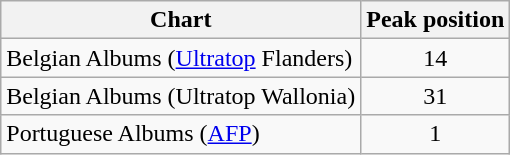<table class="wikitable">
<tr>
<th>Chart</th>
<th>Peak position</th>
</tr>
<tr>
<td>Belgian Albums (<a href='#'>Ultratop</a> Flanders)</td>
<td style="text-align:center;">14</td>
</tr>
<tr>
<td>Belgian Albums (Ultratop Wallonia)</td>
<td style="text-align:center;">31</td>
</tr>
<tr>
<td>Portuguese Albums (<a href='#'>AFP</a>)</td>
<td style="text-align:center;">1</td>
</tr>
</table>
